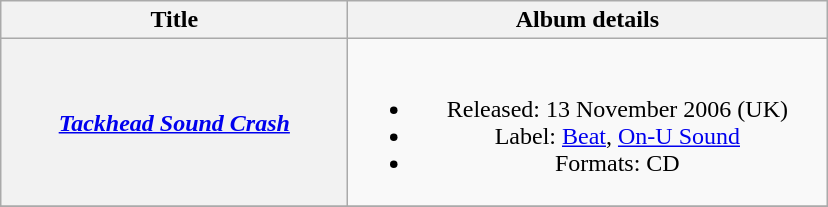<table class="wikitable plainrowheaders" style="text-align:center;">
<tr>
<th scope="col" rowspan="1" style="width:14em;">Title</th>
<th scope="col" rowspan="1" style="width:19.5em;">Album details</th>
</tr>
<tr>
<th scope="row"><em><a href='#'>Tackhead Sound Crash</a></em></th>
<td><br><ul><li>Released: 13 November 2006 <span>(UK)</span></li><li>Label: <a href='#'>Beat</a>, <a href='#'>On-U Sound</a></li><li>Formats: CD</li></ul></td>
</tr>
<tr>
</tr>
</table>
